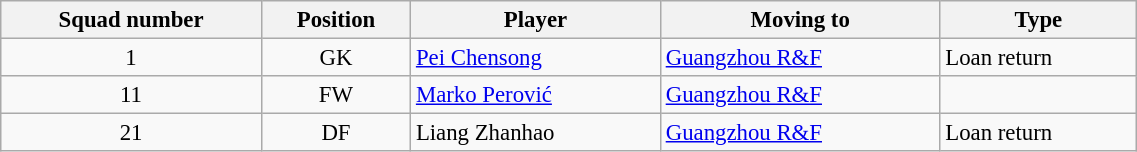<table class="wikitable sortable" style="width:60%; text-align:left; font-size:95%;">
<tr>
<th>Squad number</th>
<th>Position</th>
<th>Player</th>
<th>Moving to</th>
<th>Type</th>
</tr>
<tr>
<td align=center>1</td>
<td align=center>GK</td>
<td align=left> <a href='#'>Pei Chensong</a></td>
<td align=left> <a href='#'>Guangzhou R&F</a></td>
<td align=left>Loan return</td>
</tr>
<tr>
<td align=center>11</td>
<td align=center>FW</td>
<td align=left> <a href='#'>Marko Perović</a></td>
<td align=left> <a href='#'>Guangzhou R&F</a></td>
<td align=left></td>
</tr>
<tr>
<td align=center>21</td>
<td align=center>DF</td>
<td align=left> Liang Zhanhao</td>
<td align=left> <a href='#'>Guangzhou R&F</a></td>
<td align=left>Loan return</td>
</tr>
</table>
